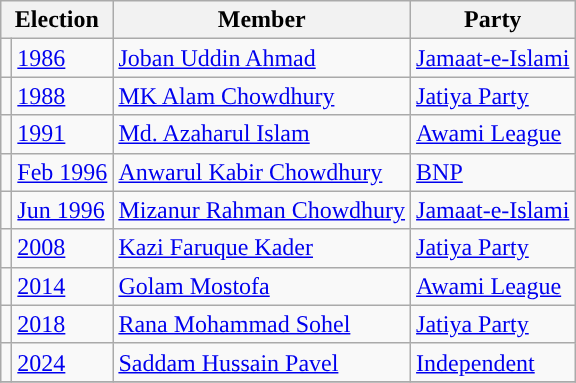<table class="wikitable">
<tr>
<th colspan="2">Election</th>
<th>Member</th>
<th>Party</th>
</tr>
<tr>
<td style="background-color:"></td>
<td><a href='#'>1986</a></td>
<td><a href='#'>Joban Uddin Ahmad</a></td>
<td><a href='#'>Jamaat-e-Islami</a></td>
</tr>
<tr>
<td style="background-color:"></td>
<td><a href='#'>1988</a></td>
<td><a href='#'>MK Alam Chowdhury</a></td>
<td><a href='#'>Jatiya Party</a></td>
</tr>
<tr>
<td style="background-color:"></td>
<td><a href='#'>1991</a></td>
<td><a href='#'>Md. Azaharul Islam</a></td>
<td><a href='#'>Awami League</a></td>
</tr>
<tr>
<td style="background-color:"></td>
<td><a href='#'>Feb 1996</a></td>
<td><a href='#'>Anwarul Kabir Chowdhury</a></td>
<td><a href='#'>BNP</a></td>
</tr>
<tr>
<td style="background-color:"></td>
<td><a href='#'>Jun 1996</a></td>
<td><a href='#'>Mizanur Rahman Chowdhury</a></td>
<td><a href='#'>Jamaat-e-Islami</a></td>
</tr>
<tr>
<td style="background-color:"></td>
<td><a href='#'>2008</a></td>
<td><a href='#'>Kazi Faruque Kader</a></td>
<td><a href='#'>Jatiya Party</a></td>
</tr>
<tr>
<td style="background-color:"></td>
<td><a href='#'>2014</a></td>
<td><a href='#'>Golam Mostofa</a></td>
<td><a href='#'>Awami League</a></td>
</tr>
<tr>
<td style="background-color:"></td>
<td><a href='#'>2018</a></td>
<td><a href='#'>Rana Mohammad Sohel</a></td>
<td><a href='#'>Jatiya Party</a></td>
</tr>
<tr>
<td style="background-color:"></td>
<td><a href='#'>2024</a></td>
<td><a href='#'>Saddam Hussain Pavel</a></td>
<td><a href='#'>Independent</a></td>
</tr>
<tr>
</tr>
</table>
